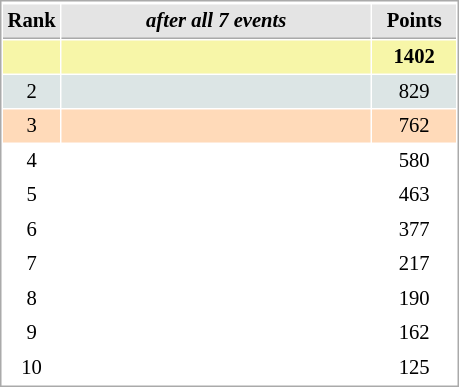<table cellspacing="1" cellpadding="3" style="border:1px solid #AAAAAA;font-size:86%">
<tr style="background-color: #E4E4E4;">
</tr>
<tr style="background-color: #E4E4E4;">
<th style="border-bottom:1px solid #AAAAAA; width: 10px;">Rank</th>
<th style="border-bottom:1px solid #AAAAAA; width: 200px;"><em>after all 7 events</em></th>
<th style="border-bottom:1px solid #AAAAAA; width: 50px;">Points</th>
</tr>
<tr style="background:#f7f6a8;">
<td align=center></td>
<td><strong></strong></td>
<td align=center><strong>1402</strong></td>
</tr>
<tr style="background:#dce5e5;">
<td align=center>2</td>
<td></td>
<td align=center>829</td>
</tr>
<tr style="background:#ffdab9;">
<td align=center>3</td>
<td></td>
<td align=center>762</td>
</tr>
<tr>
<td align=center>4</td>
<td></td>
<td align=center>580</td>
</tr>
<tr>
<td align=center>5</td>
<td></td>
<td align=center>463</td>
</tr>
<tr>
<td align=center>6</td>
<td></td>
<td align=center>377</td>
</tr>
<tr>
<td align=center>7</td>
<td>  </td>
<td align=center>217</td>
</tr>
<tr>
<td align=center>8</td>
<td></td>
<td align=center>190</td>
</tr>
<tr>
<td align=center>9</td>
<td></td>
<td align=center>162</td>
</tr>
<tr>
<td align=center>10</td>
<td></td>
<td align=center>125</td>
</tr>
</table>
